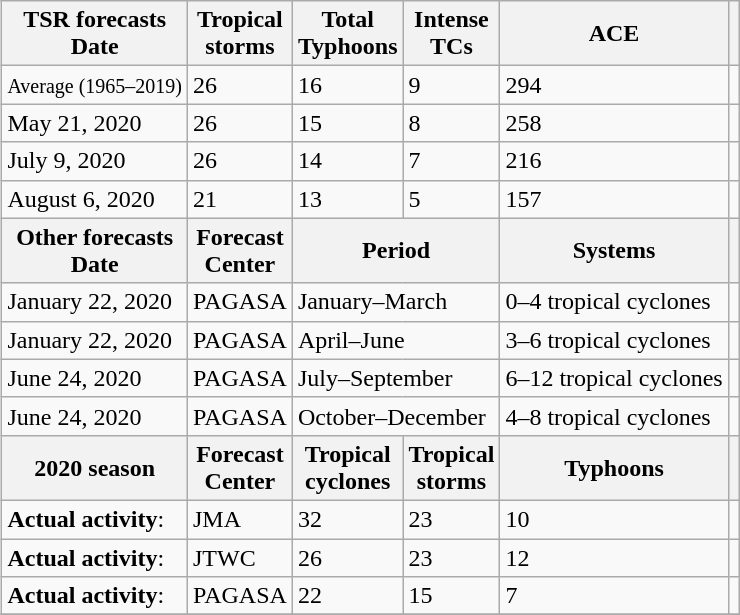<table class="wikitable" style="float:right">
<tr>
<th>TSR forecasts<br>Date</th>
<th>Tropical<br>storms</th>
<th>Total<br>Typhoons</th>
<th>Intense<br>TCs</th>
<th>ACE</th>
<th></th>
</tr>
<tr>
<td><small>Average (1965–2019)</small></td>
<td>26</td>
<td>16</td>
<td>9</td>
<td>294</td>
<td></td>
</tr>
<tr>
<td>May 21, 2020</td>
<td>26</td>
<td>15</td>
<td>8</td>
<td>258</td>
<td></td>
</tr>
<tr>
<td>July 9, 2020</td>
<td>26</td>
<td>14</td>
<td>7</td>
<td>216</td>
<td></td>
</tr>
<tr>
<td>August 6, 2020</td>
<td>21</td>
<td>13</td>
<td>5</td>
<td>157</td>
<td></td>
</tr>
<tr>
<th>Other forecasts<br>Date</th>
<th>Forecast<br>Center</th>
<th colspan=2>Period</th>
<th>Systems</th>
<th></th>
</tr>
<tr>
<td>January 22, 2020</td>
<td>PAGASA</td>
<td colspan=2>January–March</td>
<td>0–4 tropical cyclones</td>
<td></td>
</tr>
<tr>
<td>January 22, 2020</td>
<td>PAGASA</td>
<td colspan=2>April–June</td>
<td>3–6 tropical cyclones</td>
<td></td>
</tr>
<tr>
<td>June 24, 2020</td>
<td>PAGASA</td>
<td colspan=2>July–September</td>
<td>6–12 tropical cyclones</td>
<td></td>
</tr>
<tr>
<td>June 24, 2020</td>
<td>PAGASA</td>
<td colspan=2>October–December</td>
<td>4–8 tropical cyclones</td>
<td></td>
</tr>
<tr>
<th>2020 season</th>
<th>Forecast<br>Center</th>
<th>Tropical<br>cyclones</th>
<th>Tropical<br>storms</th>
<th>Typhoons</th>
<th></th>
</tr>
<tr>
<td><strong>Actual activity</strong>:</td>
<td>JMA</td>
<td>32</td>
<td>23</td>
<td>10</td>
<td></td>
</tr>
<tr>
<td><strong>Actual activity</strong>:</td>
<td>JTWC</td>
<td>26</td>
<td>23 </td>
<td>12</td>
<td></td>
</tr>
<tr>
<td><strong>Actual activity</strong>:</td>
<td>PAGASA</td>
<td>22</td>
<td>15</td>
<td>7</td>
<td></td>
</tr>
<tr>
</tr>
</table>
